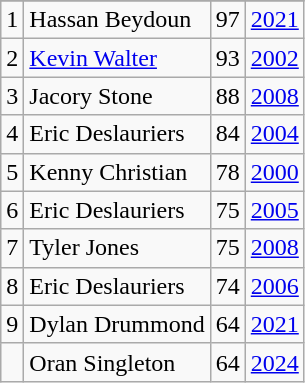<table class="wikitable">
<tr>
</tr>
<tr>
<td>1</td>
<td>Hassan Beydoun</td>
<td>97</td>
<td><a href='#'>2021</a></td>
</tr>
<tr>
<td>2</td>
<td><a href='#'>Kevin Walter</a></td>
<td>93</td>
<td><a href='#'>2002</a></td>
</tr>
<tr>
<td>3</td>
<td>Jacory Stone</td>
<td>88</td>
<td><a href='#'>2008</a></td>
</tr>
<tr>
<td>4</td>
<td>Eric Deslauriers</td>
<td>84</td>
<td><a href='#'>2004</a></td>
</tr>
<tr>
<td>5</td>
<td>Kenny Christian</td>
<td>78</td>
<td><a href='#'>2000</a></td>
</tr>
<tr>
<td>6</td>
<td>Eric Deslauriers</td>
<td>75</td>
<td><a href='#'>2005</a></td>
</tr>
<tr>
<td>7</td>
<td>Tyler Jones</td>
<td>75</td>
<td><a href='#'>2008</a></td>
</tr>
<tr>
<td>8</td>
<td>Eric Deslauriers</td>
<td>74</td>
<td><a href='#'>2006</a></td>
</tr>
<tr>
<td>9</td>
<td>Dylan Drummond</td>
<td>64</td>
<td><a href='#'>2021</a></td>
</tr>
<tr>
<td></td>
<td>Oran Singleton</td>
<td>64</td>
<td><a href='#'>2024</a></td>
</tr>
</table>
